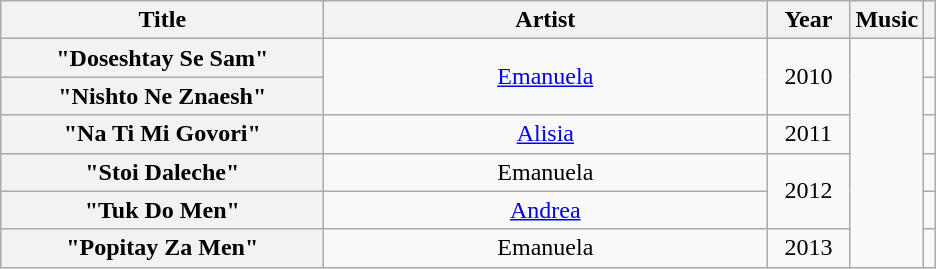<table class="wikitable plainrowheaders" style="text-align:center;">
<tr>
<th scope="col" style="width:13em;">Title</th>
<th scope="col" style="width:18em;">Artist</th>
<th scope="col" style="width:3em;">Year</th>
<th scope="col">Music</th>
<th scope="col"></th>
</tr>
<tr>
<th scope="row">"Doseshtay Se Sam"</th>
<td rowspan="2"><a href='#'>Emanuela</a></td>
<td rowspan="2">2010</td>
<td rowspan="6"></td>
<td></td>
</tr>
<tr>
<th scope="row">"Nishto Ne Znaesh"</th>
<td></td>
</tr>
<tr>
<th scope="row">"Na Ti Mi Govori"</th>
<td><a href='#'>Alisia</a></td>
<td>2011</td>
<td></td>
</tr>
<tr>
<th scope="row">"Stoi Daleche"</th>
<td>Emanuela</td>
<td rowspan="2">2012</td>
<td></td>
</tr>
<tr>
<th scope="row">"Tuk Do Men"</th>
<td><a href='#'>Andrea</a></td>
<td></td>
</tr>
<tr>
<th scope="row">"Popitay Za Men"</th>
<td>Emanuela</td>
<td>2013</td>
<td></td>
</tr>
</table>
